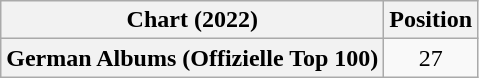<table class="wikitable plainrowheaders" style="text-align:center">
<tr>
<th scope="col">Chart (2022)</th>
<th scope="col">Position</th>
</tr>
<tr>
<th scope="row">German Albums (Offizielle Top 100)</th>
<td>27</td>
</tr>
</table>
